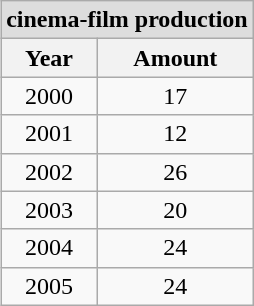<table class="wikitable" align="right">
<tr bgcolor=#DDDDDD>
<td colspan=8 align="center"><strong>cinema-film production</strong></td>
</tr>
<tr style="background:#efefef" align="center">
<th>Year</th>
<th>Amount</th>
</tr>
<tr align="center">
<td>2000</td>
<td>17</td>
</tr>
<tr align="center">
<td>2001</td>
<td>12</td>
</tr>
<tr align="center">
<td>2002</td>
<td>26</td>
</tr>
<tr align="center">
<td>2003</td>
<td>20</td>
</tr>
<tr align="center">
<td>2004</td>
<td>24</td>
</tr>
<tr align="center">
<td>2005</td>
<td>24</td>
</tr>
</table>
